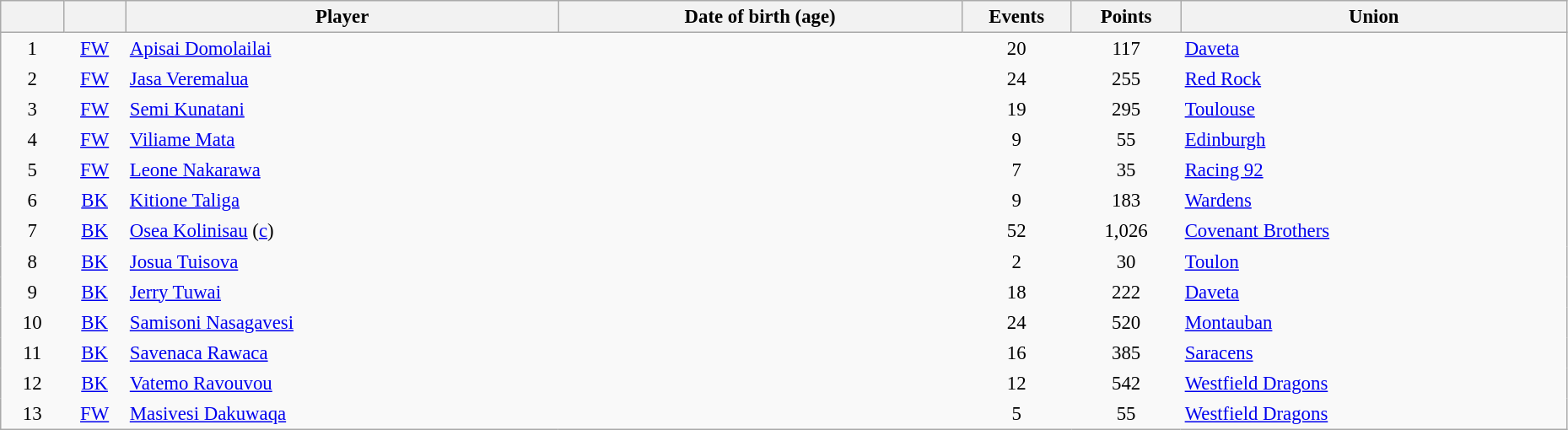<table class="sortable wikitable" style="font-size:95%; width: 98%">
<tr>
<th scope="col" style="width:4%"></th>
<th scope="col" style="width:4%"></th>
<th scope="col">Player</th>
<th scope="col">Date of birth (age)</th>
<th scope="col" style="width:7%">Events</th>
<th scope="col" style="width:7%">Points</th>
<th scope="col">Union</th>
</tr>
<tr>
<td style="text-align:center; border:0">1</td>
<td style="text-align:center; border:0"><a href='#'>FW</a></td>
<td style="text-align:left; border:0"><a href='#'>Apisai Domolailai</a></td>
<td style="text-align:left; border:0"></td>
<td style="text-align:center; border:0">20</td>
<td style="text-align:center; border:0">117</td>
<td style="text-align:left; border:0"> <a href='#'>Daveta</a></td>
</tr>
<tr>
<td style="text-align:center; border:0">2</td>
<td style="text-align:center; border:0"><a href='#'>FW</a></td>
<td style="text-align:left; border:0"><a href='#'>Jasa Veremalua</a></td>
<td style="text-align:left; border:0"></td>
<td style="text-align:center; border:0">24</td>
<td style="text-align:center; border:0">255</td>
<td style="text-align:left; border:0"> <a href='#'>Red Rock</a></td>
</tr>
<tr>
<td style="text-align:center; border:0">3</td>
<td style="text-align:center; border:0"><a href='#'>FW</a></td>
<td style="text-align:left; border:0"><a href='#'>Semi Kunatani</a></td>
<td style="text-align:left; border:0"></td>
<td style="text-align:center; border:0">19</td>
<td style="text-align:center; border:0">295</td>
<td style="text-align:left; border:0"> <a href='#'>Toulouse</a></td>
</tr>
<tr>
<td style="text-align:center; border:0">4</td>
<td style="text-align:center; border:0"><a href='#'>FW</a></td>
<td style="text-align:left; border:0"><a href='#'>Viliame Mata</a></td>
<td style="text-align:left; border:0"></td>
<td style="text-align:center; border:0">9</td>
<td style="text-align:center; border:0">55</td>
<td style="text-align:left; border:0"> <a href='#'>Edinburgh</a></td>
</tr>
<tr>
<td style="text-align:center; border:0">5</td>
<td style="text-align:center; border:0"><a href='#'>FW</a></td>
<td style="text-align:left; border:0"><a href='#'>Leone Nakarawa</a></td>
<td style="text-align:left; border:0"></td>
<td style="text-align:center; border:0">7</td>
<td style="text-align:center; border:0">35</td>
<td style="text-align:left; border:0"> <a href='#'>Racing 92</a></td>
</tr>
<tr>
<td style="text-align:center; border:0">6</td>
<td style="text-align:center; border:0"><a href='#'>BK</a></td>
<td style="text-align:left; border:0"><a href='#'>Kitione Taliga</a></td>
<td style="text-align:left; border:0"></td>
<td style="text-align:center; border:0">9</td>
<td style="text-align:center; border:0">183</td>
<td style="text-align:left; border:0"> <a href='#'>Wardens</a></td>
</tr>
<tr>
<td style="text-align:center; border:0">7</td>
<td style="text-align:center; border:0"><a href='#'>BK</a></td>
<td style="text-align:left; border:0"><a href='#'>Osea Kolinisau</a> (<a href='#'>c</a>)</td>
<td style="text-align:left; border:0"></td>
<td style="text-align:center; border:0">52</td>
<td style="text-align:center; border:0">1,026</td>
<td style="text-align:left; border:0"> <a href='#'>Covenant Brothers</a></td>
</tr>
<tr>
<td style="text-align:center; border:0">8</td>
<td style="text-align:center; border:0"><a href='#'>BK</a></td>
<td style="text-align:left; border:0"><a href='#'>Josua Tuisova</a></td>
<td style="text-align:left; border:0"></td>
<td style="text-align:center; border:0">2</td>
<td style="text-align:center; border:0">30</td>
<td style="text-align:left; border:0"> <a href='#'>Toulon</a></td>
</tr>
<tr>
<td style="text-align:center; border:0">9</td>
<td style="text-align:center; border:0"><a href='#'>BK</a></td>
<td style="text-align:left; border:0"><a href='#'>Jerry Tuwai</a></td>
<td style="text-align:left; border:0"></td>
<td style="text-align:center; border:0">18</td>
<td style="text-align:center; border:0">222</td>
<td style="text-align:left; border:0"> <a href='#'>Daveta</a></td>
</tr>
<tr>
<td style="text-align:center; border:0">10</td>
<td style="text-align:center; border:0"><a href='#'>BK</a></td>
<td style="text-align:left; border:0"><a href='#'>Samisoni Nasagavesi</a></td>
<td style="text-align:left; border:0"></td>
<td style="text-align:center; border:0">24</td>
<td style="text-align:center; border:0">520</td>
<td style="text-align:left; border:0"> <a href='#'>Montauban</a></td>
</tr>
<tr>
<td style="text-align:center; border:0">11</td>
<td style="text-align:center; border:0"><a href='#'>BK</a></td>
<td style="text-align:left; border:0"><a href='#'>Savenaca Rawaca</a></td>
<td style="text-align:left; border:0"></td>
<td style="text-align:center; border:0">16</td>
<td style="text-align:center; border:0">385</td>
<td style="text-align:left; border:0"> <a href='#'>Saracens</a></td>
</tr>
<tr>
<td style="text-align:center; border:0">12</td>
<td style="text-align:center; border:0"><a href='#'>BK</a></td>
<td style="text-align:left; border:0"><a href='#'>Vatemo Ravouvou</a></td>
<td style="text-align:left; border:0"></td>
<td style="text-align:center; border:0">12</td>
<td style="text-align:center; border:0">542</td>
<td style="text-align:left; border:0"> <a href='#'>Westfield Dragons</a></td>
</tr>
<tr>
<td style="text-align:center; border:0">13</td>
<td style="text-align:center; border:0"><a href='#'>FW</a></td>
<td style="text-align:left; border:0"><a href='#'>Masivesi Dakuwaqa</a></td>
<td style="text-align:left; border:0"></td>
<td style="text-align:center; border:0">5</td>
<td style="text-align:center; border:0">55</td>
<td style="text-align:left; border:0"> <a href='#'>Westfield Dragons</a></td>
</tr>
</table>
